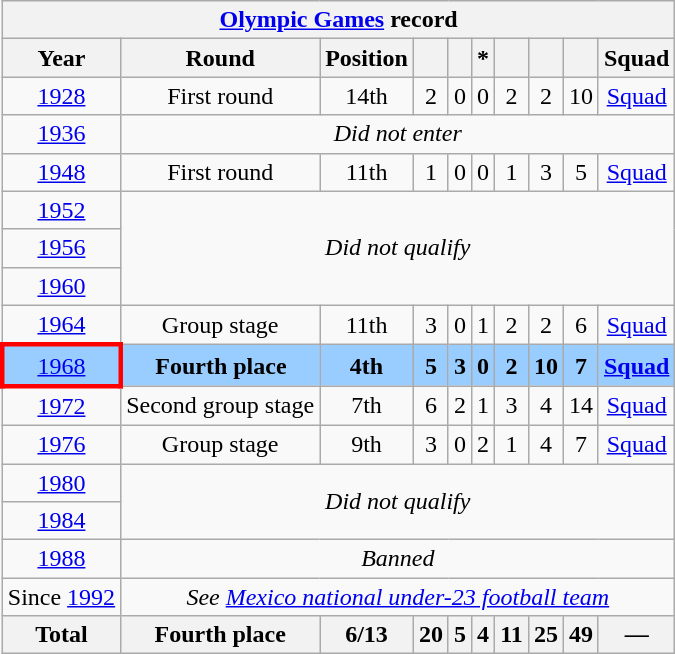<table class="wikitable" style="text-align: center">
<tr>
<th colspan=10><a href='#'>Olympic Games</a> record</th>
</tr>
<tr>
<th>Year</th>
<th>Round</th>
<th>Position</th>
<th></th>
<th></th>
<th>*</th>
<th></th>
<th></th>
<th></th>
<th>Squad</th>
</tr>
<tr>
<td> <a href='#'>1928</a></td>
<td>First round</td>
<td>14th</td>
<td>2</td>
<td>0</td>
<td>0</td>
<td>2</td>
<td>2</td>
<td>10</td>
<td><a href='#'>Squad</a></td>
</tr>
<tr>
<td> <a href='#'>1936</a></td>
<td colspan=9><em>Did not enter</em></td>
</tr>
<tr>
<td> <a href='#'>1948</a></td>
<td>First round</td>
<td>11th</td>
<td>1</td>
<td>0</td>
<td>0</td>
<td>1</td>
<td>3</td>
<td>5</td>
<td><a href='#'>Squad</a></td>
</tr>
<tr>
<td> <a href='#'>1952</a></td>
<td rowspan=3 colspan=9><em>Did not qualify</em></td>
</tr>
<tr>
<td> <a href='#'>1956</a></td>
</tr>
<tr>
<td> <a href='#'>1960</a></td>
</tr>
<tr>
<td> <a href='#'>1964</a></td>
<td>Group stage</td>
<td>11th</td>
<td>3</td>
<td>0</td>
<td>1</td>
<td>2</td>
<td>2</td>
<td>6</td>
<td><a href='#'>Squad</a></td>
</tr>
<tr style="background:#9acdff">
<td style="border: 3px solid red"> <a href='#'>1968</a></td>
<td><strong>Fourth place</strong></td>
<td><strong>4th</strong></td>
<td><strong>5</strong></td>
<td><strong>3</strong></td>
<td><strong>0</strong></td>
<td><strong>2</strong></td>
<td><strong>10</strong></td>
<td><strong>7</strong></td>
<td><strong><a href='#'>Squad</a></strong></td>
</tr>
<tr>
<td> <a href='#'>1972</a></td>
<td>Second group stage</td>
<td>7th</td>
<td>6</td>
<td>2</td>
<td>1</td>
<td>3</td>
<td>4</td>
<td>14</td>
<td><a href='#'>Squad</a></td>
</tr>
<tr>
<td> <a href='#'>1976</a></td>
<td>Group stage</td>
<td>9th</td>
<td>3</td>
<td>0</td>
<td>2</td>
<td>1</td>
<td>4</td>
<td>7</td>
<td><a href='#'>Squad</a></td>
</tr>
<tr>
<td> <a href='#'>1980</a></td>
<td rowspan=2 colspan=9><em>Did not qualify</em></td>
</tr>
<tr>
<td> <a href='#'>1984</a></td>
</tr>
<tr>
<td> <a href='#'>1988</a></td>
<td colspan=9><em>Banned</em></td>
</tr>
<tr>
<td>Since <a href='#'>1992</a></td>
<td colspan=9><em>See <a href='#'>Mexico national under-23 football team</a></em></td>
</tr>
<tr>
<th>Total</th>
<th>Fourth place</th>
<th>6/13</th>
<th>20</th>
<th>5</th>
<th>4</th>
<th>11</th>
<th>25</th>
<th>49</th>
<th>—</th>
</tr>
</table>
